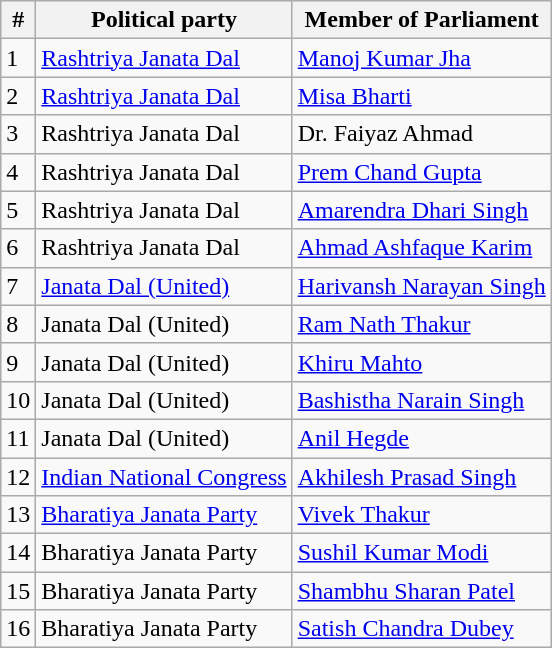<table class="wikitable">
<tr>
<th>#</th>
<th>Political party</th>
<th>Member of Parliament</th>
</tr>
<tr>
<td>1</td>
<td><a href='#'>Rashtriya Janata Dal</a></td>
<td><a href='#'>Manoj Kumar Jha</a></td>
</tr>
<tr>
<td>2</td>
<td><a href='#'>Rashtriya Janata Dal</a></td>
<td><a href='#'>Misa Bharti</a></td>
</tr>
<tr>
<td>3</td>
<td>Rashtriya Janata Dal</td>
<td>Dr. Faiyaz Ahmad</td>
</tr>
<tr>
<td>4</td>
<td>Rashtriya Janata Dal</td>
<td><a href='#'>Prem Chand Gupta</a></td>
</tr>
<tr>
<td>5</td>
<td>Rashtriya Janata Dal</td>
<td><a href='#'>Amarendra Dhari Singh</a></td>
</tr>
<tr>
<td>6</td>
<td>Rashtriya Janata Dal</td>
<td><a href='#'>Ahmad Ashfaque Karim</a></td>
</tr>
<tr>
<td>7</td>
<td><a href='#'>Janata Dal (United)</a></td>
<td><a href='#'>Harivansh Narayan Singh</a></td>
</tr>
<tr>
<td>8</td>
<td>Janata Dal (United)</td>
<td><a href='#'>Ram Nath Thakur</a></td>
</tr>
<tr>
<td>9</td>
<td>Janata Dal (United)</td>
<td><a href='#'>Khiru Mahto</a></td>
</tr>
<tr>
<td>10</td>
<td>Janata Dal (United)</td>
<td><a href='#'>Bashistha Narain Singh</a></td>
</tr>
<tr>
<td>11</td>
<td>Janata Dal (United)</td>
<td><a href='#'>Anil Hegde</a></td>
</tr>
<tr>
<td>12</td>
<td><a href='#'>Indian National Congress</a></td>
<td><a href='#'>Akhilesh Prasad Singh</a></td>
</tr>
<tr>
<td>13</td>
<td><a href='#'>Bharatiya Janata Party</a></td>
<td><a href='#'>Vivek Thakur</a></td>
</tr>
<tr>
<td>14</td>
<td>Bharatiya Janata Party</td>
<td><a href='#'>Sushil Kumar Modi</a></td>
</tr>
<tr>
<td>15</td>
<td>Bharatiya Janata Party</td>
<td><a href='#'>Shambhu Sharan Patel</a></td>
</tr>
<tr>
<td>16</td>
<td>Bharatiya Janata Party</td>
<td><a href='#'>Satish Chandra Dubey</a></td>
</tr>
</table>
